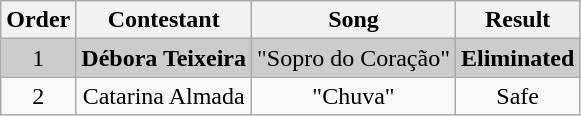<table class="wikitable plainrowheaders" style="text-align:center;">
<tr>
<th>Order</th>
<th>Contestant</th>
<th>Song</th>
<th>Result</th>
</tr>
<tr style="background:#ccc;">
<td>1</td>
<td><strong>Débora Teixeira</strong></td>
<td>"Sopro do Coração"</td>
<td><strong>Eliminated</strong></td>
</tr>
<tr>
<td>2</td>
<td>Catarina Almada</td>
<td>"Chuva"</td>
<td>Safe</td>
</tr>
</table>
